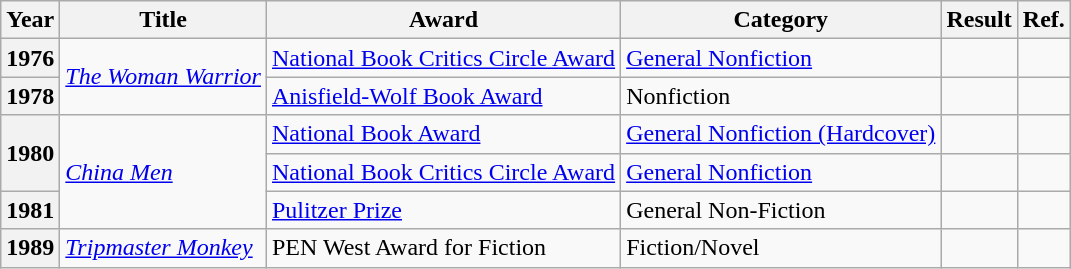<table class="wikitable sortable">
<tr>
<th>Year</th>
<th>Title</th>
<th>Award</th>
<th>Category</th>
<th>Result</th>
<th>Ref.</th>
</tr>
<tr>
<th>1976</th>
<td rowspan="2"><em><a href='#'>The Woman Warrior</a></em></td>
<td><a href='#'>National Book Critics Circle Award</a></td>
<td><a href='#'>General Nonfiction</a></td>
<td></td>
<td></td>
</tr>
<tr>
<th>1978</th>
<td><a href='#'>Anisfield-Wolf Book Award</a></td>
<td>Nonfiction</td>
<td></td>
<td></td>
</tr>
<tr>
<th rowspan="2">1980</th>
<td rowspan="3"><em><a href='#'>China Men</a></em></td>
<td><a href='#'>National Book Award</a></td>
<td><a href='#'>General Nonfiction (Hardcover)</a></td>
<td></td>
<td></td>
</tr>
<tr>
<td><a href='#'>National Book Critics Circle Award</a></td>
<td><a href='#'>General Nonfiction</a></td>
<td></td>
<td></td>
</tr>
<tr>
<th>1981</th>
<td><a href='#'>Pulitzer Prize</a></td>
<td>General Non-Fiction</td>
<td></td>
<td></td>
</tr>
<tr>
<th>1989</th>
<td><em><a href='#'>Tripmaster Monkey</a></em></td>
<td>PEN West Award for Fiction</td>
<td>Fiction/Novel</td>
<td></td>
<td></td>
</tr>
</table>
